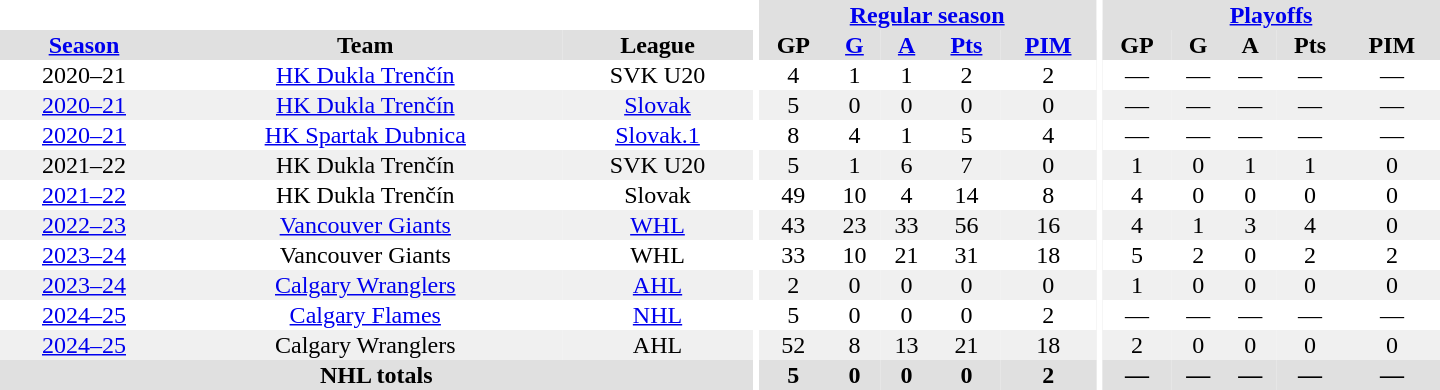<table border="0" cellpadding="1" cellspacing="0" style="text-align:center; width:60em">
<tr bgcolor="#e0e0e0">
<th colspan="3" bgcolor="#ffffff"></th>
<th rowspan="107" bgcolor="#ffffff"></th>
<th colspan="5"><a href='#'>Regular season</a></th>
<th rowspan="107" bgcolor="#ffffff"></th>
<th colspan="5"><a href='#'>Playoffs</a></th>
</tr>
<tr bgcolor="#e0e0e0">
<th><a href='#'>Season</a></th>
<th>Team</th>
<th>League</th>
<th>GP</th>
<th><a href='#'>G</a></th>
<th><a href='#'>A</a></th>
<th><a href='#'>Pts</a></th>
<th><a href='#'>PIM</a></th>
<th>GP</th>
<th>G</th>
<th>A</th>
<th>Pts</th>
<th>PIM</th>
</tr>
<tr>
<td>2020–21</td>
<td><a href='#'>HK Dukla Trenčín</a></td>
<td>SVK U20</td>
<td>4</td>
<td>1</td>
<td>1</td>
<td>2</td>
<td>2</td>
<td>—</td>
<td>—</td>
<td>—</td>
<td>—</td>
<td>—</td>
</tr>
<tr bgcolor="#f0f0f0">
<td><a href='#'>2020–21</a></td>
<td><a href='#'>HK Dukla Trenčín</a></td>
<td><a href='#'>Slovak</a></td>
<td>5</td>
<td>0</td>
<td>0</td>
<td>0</td>
<td>0</td>
<td>—</td>
<td>—</td>
<td>—</td>
<td>—</td>
<td>—</td>
</tr>
<tr>
<td><a href='#'>2020–21</a></td>
<td><a href='#'>HK Spartak Dubnica</a></td>
<td><a href='#'>Slovak.1</a></td>
<td>8</td>
<td>4</td>
<td>1</td>
<td>5</td>
<td>4</td>
<td>—</td>
<td>—</td>
<td>—</td>
<td>—</td>
<td>—</td>
</tr>
<tr bgcolor="#f0f0f0">
<td>2021–22</td>
<td>HK Dukla Trenčín</td>
<td>SVK U20</td>
<td>5</td>
<td>1</td>
<td>6</td>
<td>7</td>
<td>0</td>
<td>1</td>
<td>0</td>
<td>1</td>
<td>1</td>
<td>0</td>
</tr>
<tr>
<td><a href='#'>2021–22</a></td>
<td>HK Dukla Trenčín</td>
<td>Slovak</td>
<td>49</td>
<td>10</td>
<td>4</td>
<td>14</td>
<td>8</td>
<td>4</td>
<td>0</td>
<td>0</td>
<td>0</td>
<td>0</td>
</tr>
<tr bgcolor="#f0f0f0">
<td><a href='#'>2022–23</a></td>
<td><a href='#'>Vancouver Giants</a></td>
<td><a href='#'>WHL</a></td>
<td>43</td>
<td>23</td>
<td>33</td>
<td>56</td>
<td>16</td>
<td>4</td>
<td>1</td>
<td>3</td>
<td>4</td>
<td>0</td>
</tr>
<tr>
<td><a href='#'>2023–24</a></td>
<td>Vancouver Giants</td>
<td>WHL</td>
<td>33</td>
<td>10</td>
<td>21</td>
<td>31</td>
<td>18</td>
<td>5</td>
<td>2</td>
<td>0</td>
<td>2</td>
<td>2</td>
</tr>
<tr bgcolor="#f0f0f0">
<td><a href='#'>2023–24</a></td>
<td><a href='#'>Calgary Wranglers</a></td>
<td><a href='#'>AHL</a></td>
<td>2</td>
<td>0</td>
<td>0</td>
<td>0</td>
<td>0</td>
<td>1</td>
<td>0</td>
<td>0</td>
<td>0</td>
<td>0</td>
</tr>
<tr>
<td><a href='#'>2024–25</a></td>
<td><a href='#'>Calgary Flames</a></td>
<td><a href='#'>NHL</a></td>
<td>5</td>
<td>0</td>
<td>0</td>
<td>0</td>
<td>2</td>
<td>—</td>
<td>—</td>
<td>—</td>
<td>—</td>
<td>—</td>
</tr>
<tr bgcolor="#f0f0f0">
<td><a href='#'>2024–25</a></td>
<td>Calgary Wranglers</td>
<td>AHL</td>
<td>52</td>
<td>8</td>
<td>13</td>
<td>21</td>
<td>18</td>
<td>2</td>
<td>0</td>
<td>0</td>
<td>0</td>
<td>0</td>
</tr>
<tr style="background:#e0e0e0;">
<th colspan="3">NHL totals</th>
<th>5</th>
<th>0</th>
<th>0</th>
<th>0</th>
<th>2</th>
<th>—</th>
<th>—</th>
<th>—</th>
<th>—</th>
<th>—</th>
</tr>
</table>
